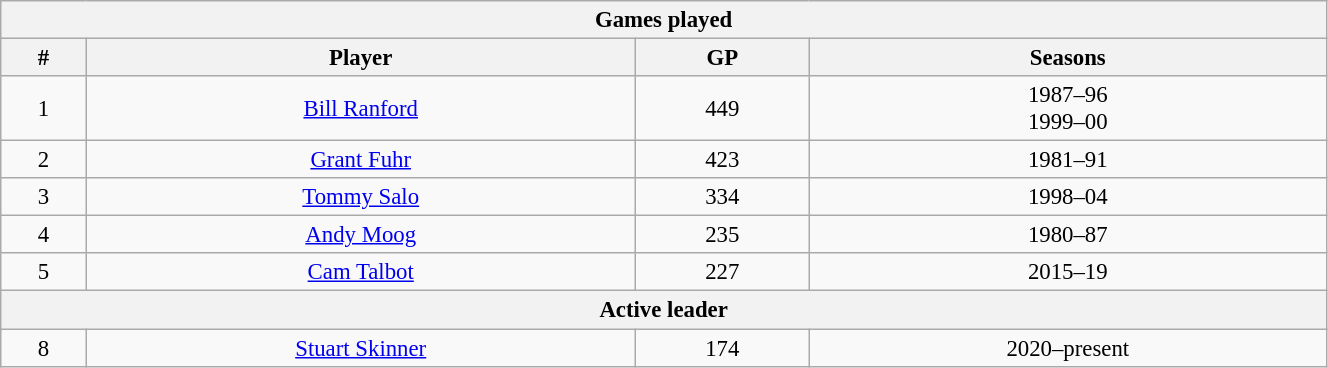<table class="wikitable" style="text-align: center; font-size: 95%" width="70%">
<tr>
<th colspan="4">Games played</th>
</tr>
<tr>
<th>#</th>
<th>Player</th>
<th>GP</th>
<th>Seasons</th>
</tr>
<tr>
<td>1</td>
<td><a href='#'>Bill Ranford</a></td>
<td>449</td>
<td>1987–96<br>1999–00</td>
</tr>
<tr>
<td>2</td>
<td><a href='#'>Grant Fuhr</a></td>
<td>423</td>
<td>1981–91</td>
</tr>
<tr>
<td>3</td>
<td><a href='#'>Tommy Salo</a></td>
<td>334</td>
<td>1998–04</td>
</tr>
<tr>
<td>4</td>
<td><a href='#'>Andy Moog</a></td>
<td>235</td>
<td>1980–87</td>
</tr>
<tr>
<td>5</td>
<td><a href='#'>Cam Talbot</a></td>
<td>227</td>
<td>2015–19</td>
</tr>
<tr>
<th colspan="4">Active leader</th>
</tr>
<tr>
<td>8</td>
<td><a href='#'>Stuart Skinner</a></td>
<td>174</td>
<td>2020–present</td>
</tr>
</table>
